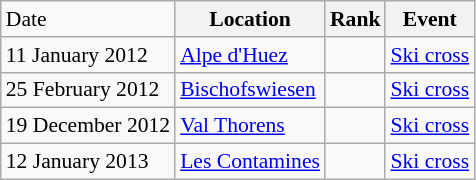<table class="wikitable sortable" style="font-size:90%" style="text-align:center">
<tr>
<td>Date</td>
<th>Location</th>
<th>Rank</th>
<th>Event</th>
</tr>
<tr>
<td>11 January 2012</td>
<td><a href='#'>Alpe d'Huez</a></td>
<td></td>
<td><a href='#'>Ski cross</a></td>
</tr>
<tr>
<td>25 February 2012</td>
<td><a href='#'>Bischofswiesen</a></td>
<td></td>
<td><a href='#'>Ski cross</a></td>
</tr>
<tr>
<td>19 December 2012</td>
<td><a href='#'>Val Thorens</a></td>
<td></td>
<td><a href='#'>Ski cross</a></td>
</tr>
<tr>
<td>12 January 2013</td>
<td><a href='#'>Les Contamines</a></td>
<td></td>
<td><a href='#'>Ski cross</a></td>
</tr>
</table>
